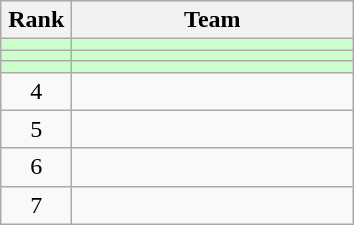<table class="wikitable" style="text-align: center;">
<tr>
<th width=40>Rank</th>
<th width=180>Team</th>
</tr>
<tr bgcolor=#CCFFCC>
<td></td>
<td style="text-align:left;"></td>
</tr>
<tr bgcolor=#CCFFCC>
<td></td>
<td style="text-align:left;"></td>
</tr>
<tr bgcolor=#CCFFCC>
<td></td>
<td style="text-align:left;"></td>
</tr>
<tr>
<td>4</td>
<td style="text-align:left;"></td>
</tr>
<tr>
<td>5</td>
<td style="text-align:left;"></td>
</tr>
<tr align=center>
<td>6</td>
<td style="text-align:left;"></td>
</tr>
<tr align=center>
<td>7</td>
<td style="text-align:left;"></td>
</tr>
</table>
